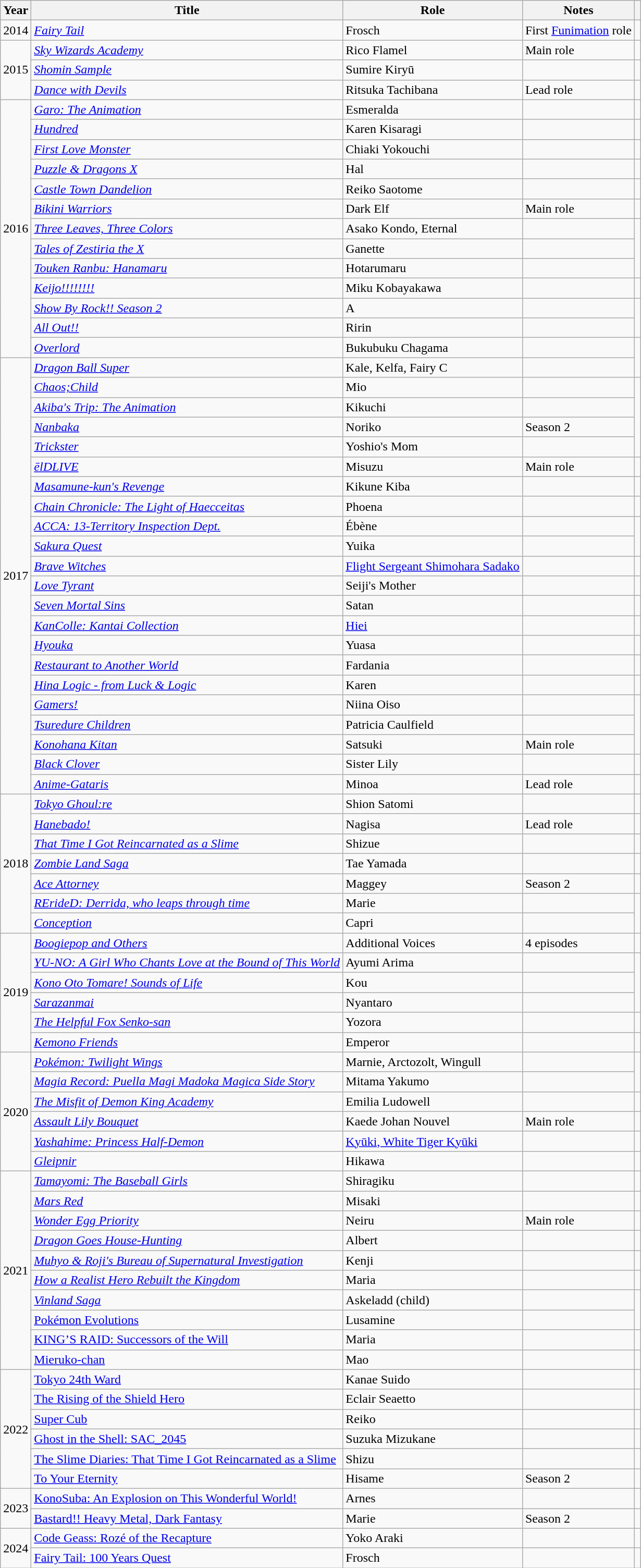<table class="wikitable sortable plainrowheaders">
<tr>
<th>Year</th>
<th>Title</th>
<th>Role</th>
<th class="unsortable">Notes</th>
<th class="unsortable"></th>
</tr>
<tr>
<td>2014</td>
<td><em><a href='#'>Fairy Tail</a></em></td>
<td>Frosch</td>
<td>First <a href='#'>Funimation</a> role</td>
<td></td>
</tr>
<tr>
<td rowspan="3">2015</td>
<td><em><a href='#'>Sky Wizards Academy</a></em></td>
<td>Rico Flamel</td>
<td>Main role</td>
<td></td>
</tr>
<tr>
<td><em><a href='#'>Shomin Sample</a></em></td>
<td>Sumire Kiryū</td>
<td></td>
<td></td>
</tr>
<tr>
<td><em><a href='#'>Dance with Devils</a></em></td>
<td>Ritsuka Tachibana</td>
<td>Lead role</td>
<td></td>
</tr>
<tr>
<td rowspan="13">2016</td>
<td><em><a href='#'>Garo: The Animation</a></em></td>
<td>Esmeralda</td>
<td></td>
<td></td>
</tr>
<tr>
<td><em><a href='#'>Hundred</a></em></td>
<td>Karen Kisaragi</td>
<td></td>
<td></td>
</tr>
<tr>
<td><em><a href='#'>First Love Monster</a></em></td>
<td>Chiaki Yokouchi</td>
<td></td>
<td></td>
</tr>
<tr>
<td><em><a href='#'>Puzzle & Dragons X</a></em></td>
<td>Hal</td>
<td></td>
<td></td>
</tr>
<tr>
<td><em><a href='#'>Castle Town Dandelion</a></em></td>
<td>Reiko Saotome</td>
<td></td>
<td></td>
</tr>
<tr>
<td><em><a href='#'>Bikini Warriors</a></em></td>
<td>Dark Elf</td>
<td>Main role</td>
<td></td>
</tr>
<tr>
<td><em><a href='#'>Three Leaves, Three Colors</a></em></td>
<td>Asako Kondo, Eternal</td>
<td></td>
<td rowspan="3"></td>
</tr>
<tr>
<td><em><a href='#'>Tales of Zestiria the X</a></em></td>
<td>Ganette</td>
<td></td>
</tr>
<tr>
<td><em><a href='#'>Touken Ranbu: Hanamaru</a></em></td>
<td>Hotarumaru</td>
<td></td>
</tr>
<tr>
<td><em><a href='#'>Keijo!!!!!!!!</a></em></td>
<td>Miku Kobayakawa</td>
<td></td>
<td></td>
</tr>
<tr>
<td><em><a href='#'>Show By Rock!! Season 2</a></em></td>
<td>A</td>
<td></td>
<td rowspan="2"></td>
</tr>
<tr>
<td><em><a href='#'>All Out!!</a></em></td>
<td>Ririn</td>
<td></td>
</tr>
<tr>
<td><em><a href='#'>Overlord</a></em></td>
<td>Bukubuku Chagama</td>
<td></td>
<td rowspan="2"></td>
</tr>
<tr>
<td rowspan="22">2017</td>
<td><em><a href='#'>Dragon Ball Super</a></em></td>
<td>Kale, Kelfa, Fairy C</td>
<td></td>
</tr>
<tr>
<td><em><a href='#'>Chaos;Child</a></em></td>
<td>Mio</td>
<td></td>
<td rowspan="4"></td>
</tr>
<tr>
<td><em><a href='#'>Akiba's Trip: The Animation</a></em></td>
<td>Kikuchi</td>
<td></td>
</tr>
<tr>
<td><em><a href='#'>Nanbaka</a></em></td>
<td>Noriko</td>
<td>Season 2</td>
</tr>
<tr>
<td><em><a href='#'>Trickster</a></em></td>
<td>Yoshio's Mom</td>
<td></td>
</tr>
<tr>
<td><em><a href='#'>ēlDLIVE</a></em></td>
<td>Misuzu</td>
<td>Main role</td>
<td></td>
</tr>
<tr>
<td><em><a href='#'>Masamune-kun's Revenge</a></em></td>
<td>Kikune Kiba</td>
<td></td>
<td></td>
</tr>
<tr>
<td><em><a href='#'>Chain Chronicle: The Light of Haecceitas</a></em></td>
<td>Phoena</td>
<td></td>
<td></td>
</tr>
<tr>
<td><em><a href='#'>ACCA: 13-Territory Inspection Dept.</a></em></td>
<td>Ébène</td>
<td></td>
<td rowspan="2"></td>
</tr>
<tr>
<td><em><a href='#'>Sakura Quest</a></em></td>
<td>Yuika</td>
<td></td>
</tr>
<tr>
<td><em><a href='#'>Brave Witches</a></em></td>
<td><a href='#'>Flight Sergeant Shimohara Sadako</a></td>
<td></td>
<td></td>
</tr>
<tr>
<td><em><a href='#'>Love Tyrant</a></em></td>
<td>Seiji's Mother</td>
<td></td>
<td></td>
</tr>
<tr>
<td><em><a href='#'>Seven Mortal Sins</a></em></td>
<td>Satan</td>
<td></td>
<td></td>
</tr>
<tr>
<td><em><a href='#'>KanColle: Kantai Collection</a></em></td>
<td><a href='#'>Hiei</a></td>
<td></td>
<td></td>
</tr>
<tr>
<td><em><a href='#'>Hyouka</a></em></td>
<td>Yuasa</td>
<td></td>
<td></td>
</tr>
<tr>
<td><em><a href='#'>Restaurant to Another World</a></em></td>
<td>Fardania</td>
<td></td>
<td></td>
</tr>
<tr>
<td><em><a href='#'>Hina Logic - from Luck & Logic</a></em></td>
<td>Karen</td>
<td></td>
<td></td>
</tr>
<tr>
<td><em><a href='#'>Gamers!</a></em></td>
<td>Niina Oiso</td>
<td></td>
<td rowspan="3"></td>
</tr>
<tr>
<td><em><a href='#'>Tsuredure Children</a></em></td>
<td>Patricia Caulfield</td>
<td></td>
</tr>
<tr>
<td><em><a href='#'>Konohana Kitan</a></em></td>
<td>Satsuki</td>
<td>Main role</td>
</tr>
<tr>
<td><em><a href='#'>Black Clover</a></em></td>
<td>Sister Lily</td>
<td></td>
<td></td>
</tr>
<tr>
<td><em><a href='#'>Anime-Gataris</a></em></td>
<td>Minoa</td>
<td>Lead role</td>
<td></td>
</tr>
<tr>
<td rowspan="7">2018</td>
<td><em><a href='#'>Tokyo Ghoul:re</a></em></td>
<td>Shion Satomi</td>
<td></td>
<td></td>
</tr>
<tr>
<td><em><a href='#'>Hanebado!</a></em></td>
<td>Nagisa</td>
<td>Lead role</td>
<td></td>
</tr>
<tr>
<td><em><a href='#'>That Time I Got Reincarnated as a Slime</a></em></td>
<td>Shizue</td>
<td></td>
<td></td>
</tr>
<tr>
<td><em><a href='#'>Zombie Land Saga</a></em></td>
<td>Tae Yamada</td>
<td></td>
<td></td>
</tr>
<tr>
<td><em><a href='#'>Ace Attorney</a></em></td>
<td>Maggey</td>
<td>Season 2</td>
<td></td>
</tr>
<tr>
<td><em><a href='#'>RErideD: Derrida, who leaps through time</a></em></td>
<td>Marie</td>
<td></td>
<td rowspan="2"></td>
</tr>
<tr>
<td><em><a href='#'>Conception</a></em></td>
<td>Capri</td>
<td></td>
</tr>
<tr>
<td rowspan="6">2019</td>
<td><em><a href='#'>Boogiepop and Others</a></em></td>
<td>Additional Voices</td>
<td>4 episodes</td>
<td></td>
</tr>
<tr>
<td><em><a href='#'>YU-NO: A Girl Who Chants Love at the Bound of This World</a></em></td>
<td>Ayumi Arima</td>
<td></td>
<td rowspan="3"></td>
</tr>
<tr>
<td><em><a href='#'>Kono Oto Tomare! Sounds of Life</a></em></td>
<td>Kou</td>
<td></td>
</tr>
<tr>
<td><em><a href='#'>Sarazanmai</a></em></td>
<td>Nyantaro</td>
<td></td>
</tr>
<tr>
<td><em><a href='#'>The Helpful Fox Senko-san</a></em></td>
<td>Yozora</td>
<td></td>
<td></td>
</tr>
<tr>
<td><em><a href='#'>Kemono Friends</a></em></td>
<td>Emperor</td>
<td></td>
<td></td>
</tr>
<tr>
<td rowspan="6">2020</td>
<td><em><a href='#'>Pokémon: Twilight Wings</a></em></td>
<td>Marnie, Arctozolt, Wingull</td>
<td></td>
<td rowspan="2"></td>
</tr>
<tr>
<td><em><a href='#'>Magia Record: Puella Magi Madoka Magica Side Story</a></em></td>
<td>Mitama Yakumo</td>
<td></td>
</tr>
<tr>
<td><em><a href='#'>The Misfit of Demon King Academy</a></em></td>
<td>Emilia Ludowell</td>
<td></td>
<td></td>
</tr>
<tr>
<td><em><a href='#'>Assault Lily Bouquet</a></em></td>
<td>Kaede Johan Nouvel</td>
<td>Main role</td>
<td></td>
</tr>
<tr>
<td><em><a href='#'>Yashahime: Princess Half-Demon</a></em></td>
<td><a href='#'>Kyūki, White Tiger Kyūki</a></td>
<td></td>
<td></td>
</tr>
<tr>
<td><em><a href='#'>Gleipnir</a></em></td>
<td>Hikawa</td>
<td></td>
<td></td>
</tr>
<tr>
<td rowspan="10">2021</td>
<td><em><a href='#'>Tamayomi: The Baseball Girls</a></em></td>
<td>Shiragiku</td>
<td></td>
<td></td>
</tr>
<tr>
<td><em><a href='#'>Mars Red</a></em></td>
<td>Misaki</td>
<td></td>
<td></td>
</tr>
<tr>
<td><em><a href='#'>Wonder Egg Priority</a></em></td>
<td>Neiru</td>
<td>Main role</td>
<td></td>
</tr>
<tr>
<td><em><a href='#'>Dragon Goes House-Hunting</a></em></td>
<td>Albert</td>
<td></td>
<td></td>
</tr>
<tr>
<td><em><a href='#'>Muhyo & Roji's Bureau of Supernatural Investigation</a></em></td>
<td>Kenji</td>
<td></td>
<td></td>
</tr>
<tr>
<td><em><a href='#'>How a Realist Hero Rebuilt the Kingdom</a></em></td>
<td>Maria</td>
<td></td>
<td></td>
</tr>
<tr>
<td><em><a href='#'>Vinland Saga</a></td>
<td>Askeladd (child)</td>
<td></td>
<td rowspan="2"></td>
</tr>
<tr>
<td></em><a href='#'>Pokémon Evolutions</a><em></td>
<td>Lusamine</td>
<td></td>
</tr>
<tr>
<td></em><a href='#'>KING’S RAID: Successors of the Will</a><em></td>
<td>Maria</td>
<td></td>
<td></td>
</tr>
<tr>
<td></em><a href='#'>Mieruko-chan</a><em></td>
<td>Mao</td>
<td></td>
<td></td>
</tr>
<tr>
<td rowspan="6">2022</td>
<td></em><a href='#'>Tokyo 24th Ward</a><em></td>
<td>Kanae Suido</td>
<td></td>
<td></td>
</tr>
<tr>
<td></em><a href='#'>The Rising of the Shield Hero</a><em></td>
<td>Eclair Seaetto</td>
<td></td>
<td></td>
</tr>
<tr>
<td></em><a href='#'>Super Cub</a><em></td>
<td>Reiko</td>
<td></td>
<td></td>
</tr>
<tr>
<td></em><a href='#'>Ghost in the Shell: SAC_2045</a><em></td>
<td>Suzuka Mizukane</td>
<td></td>
<td></td>
</tr>
<tr>
<td></em><a href='#'>The Slime Diaries: That Time I Got Reincarnated as a Slime</a><em></td>
<td>Shizu</td>
<td></td>
<td></td>
</tr>
<tr>
<td></em><a href='#'>To Your Eternity</a><em></td>
<td>Hisame</td>
<td>Season 2</td>
<td></td>
</tr>
<tr>
<td rowspan="2">2023</td>
<td></em><a href='#'>KonoSuba: An Explosion on This Wonderful World!</a><em></td>
<td>Arnes</td>
<td></td>
<td></td>
</tr>
<tr>
<td></em><a href='#'>Bastard!! Heavy Metal, Dark Fantasy</a><em></td>
<td>Marie</td>
<td>Season 2</td>
<td></td>
</tr>
<tr>
<td rowspan="2">2024</td>
<td></em><a href='#'>Code Geass: Rozé of the Recapture</a><em></td>
<td>Yoko Araki</td>
<td></td>
<td></td>
</tr>
<tr>
<td></em><a href='#'>Fairy Tail: 100 Years Quest</a><em></td>
<td>Frosch</td>
<td></td>
<td></td>
</tr>
</table>
